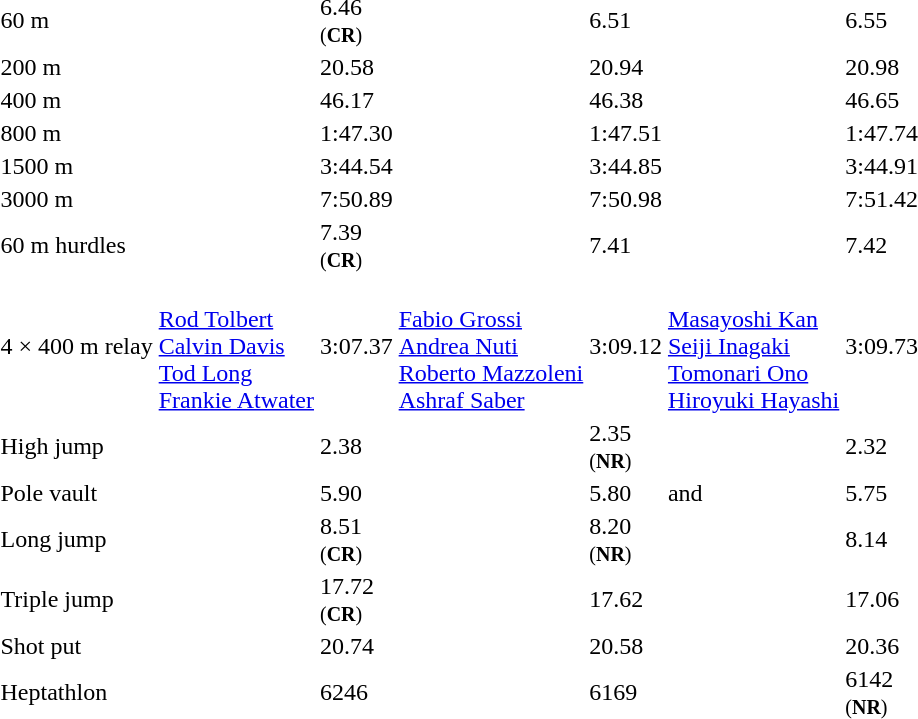<table>
<tr>
<td>60 m<br></td>
<td></td>
<td>6.46<br><small>(<strong>CR</strong>)</small></td>
<td></td>
<td>6.51</td>
<td></td>
<td>6.55</td>
</tr>
<tr>
<td>200 m<br></td>
<td></td>
<td>20.58</td>
<td></td>
<td>20.94</td>
<td></td>
<td>20.98</td>
</tr>
<tr>
<td>400 m<br></td>
<td></td>
<td>46.17</td>
<td></td>
<td>46.38</td>
<td></td>
<td>46.65</td>
</tr>
<tr>
<td>800 m<br></td>
<td></td>
<td>1:47.30</td>
<td></td>
<td>1:47.51</td>
<td></td>
<td>1:47.74</td>
</tr>
<tr>
<td>1500 m<br></td>
<td></td>
<td>3:44.54</td>
<td></td>
<td>3:44.85</td>
<td></td>
<td>3:44.91</td>
</tr>
<tr>
<td>3000 m<br></td>
<td></td>
<td>7:50.89</td>
<td></td>
<td>7:50.98</td>
<td></td>
<td>7:51.42</td>
</tr>
<tr>
<td>60 m hurdles<br></td>
<td></td>
<td>7.39<br><small>(<strong>CR</strong>)</small></td>
<td></td>
<td>7.41</td>
<td></td>
<td>7.42</td>
</tr>
<tr>
<td>4 × 400 m relay<br></td>
<td><br><a href='#'>Rod Tolbert</a><br><a href='#'>Calvin Davis</a><br><a href='#'>Tod Long</a><br><a href='#'>Frankie Atwater</a></td>
<td>3:07.37</td>
<td><br><a href='#'>Fabio Grossi</a><br><a href='#'>Andrea Nuti</a><br><a href='#'>Roberto Mazzoleni</a><br><a href='#'>Ashraf Saber</a></td>
<td>3:09.12</td>
<td><br><a href='#'>Masayoshi Kan</a><br><a href='#'>Seiji Inagaki</a><br><a href='#'>Tomonari Ono</a><br><a href='#'>Hiroyuki Hayashi</a></td>
<td>3:09.73</td>
</tr>
<tr>
<td>High jump<br></td>
<td></td>
<td>2.38</td>
<td></td>
<td>2.35<br><small>(<strong>NR</strong>)</small></td>
<td></td>
<td>2.32</td>
</tr>
<tr>
<td>Pole vault<br></td>
<td></td>
<td>5.90</td>
<td></td>
<td>5.80</td>
<td> and <br></td>
<td>5.75</td>
</tr>
<tr>
<td>Long jump<br></td>
<td></td>
<td>8.51<br><small>(<strong>CR</strong>)</small></td>
<td></td>
<td>8.20<br><small>(<strong>NR</strong>)</small></td>
<td></td>
<td>8.14</td>
</tr>
<tr>
<td>Triple jump<br></td>
<td></td>
<td>17.72<br><small>(<strong>CR</strong>)</small></td>
<td></td>
<td>17.62</td>
<td></td>
<td>17.06</td>
</tr>
<tr>
<td>Shot put<br></td>
<td></td>
<td>20.74</td>
<td></td>
<td>20.58</td>
<td></td>
<td>20.36</td>
</tr>
<tr>
<td>Heptathlon<br></td>
<td></td>
<td>6246</td>
<td></td>
<td>6169</td>
<td></td>
<td>6142<br><small>(<strong>NR</strong>)</small></td>
</tr>
<tr>
</tr>
</table>
